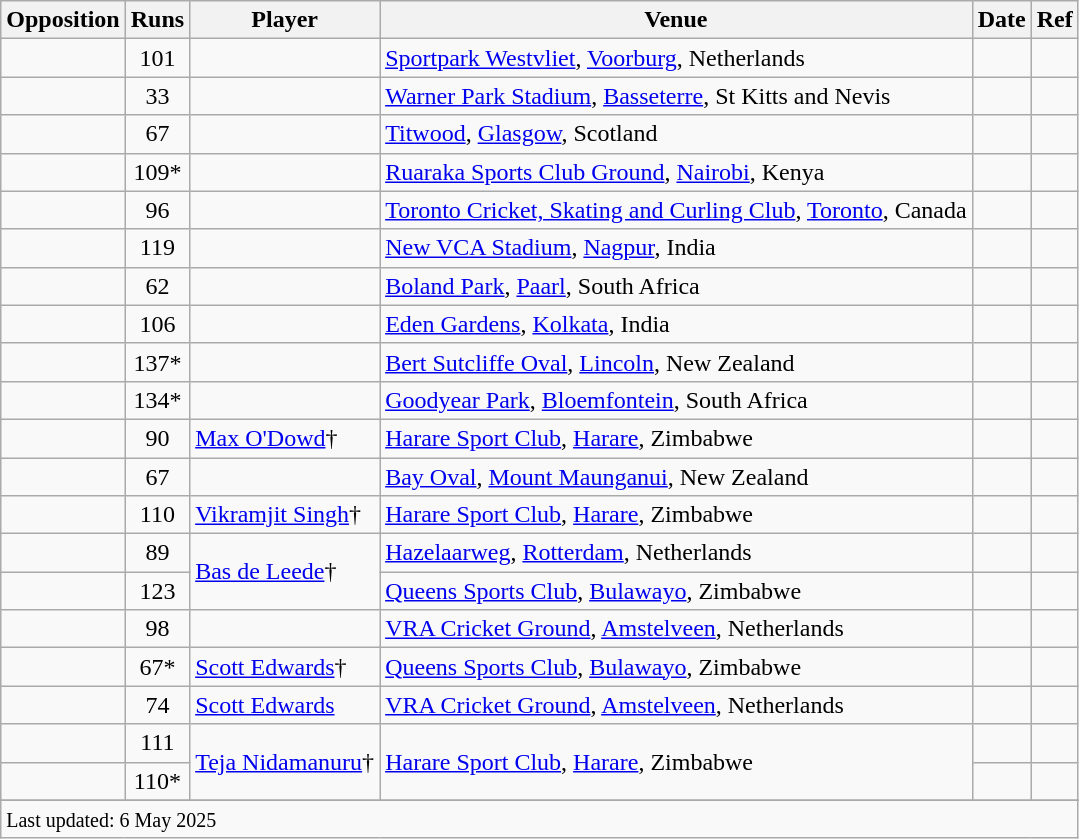<table class="wikitable sortable">
<tr>
<th scope=col>Opposition</th>
<th scope=col>Runs</th>
<th scope=col>Player</th>
<th scope=col>Venue</th>
<th scope=col>Date</th>
<th scope=col>Ref</th>
</tr>
<tr>
<td></td>
<td scope=row style=text-align:center;>101</td>
<td></td>
<td><a href='#'>Sportpark Westvliet</a>, <a href='#'>Voorburg</a>, Netherlands</td>
<td></td>
<td></td>
</tr>
<tr>
<td></td>
<td scope=row style=text-align:center;>33</td>
<td></td>
<td><a href='#'>Warner Park Stadium</a>, <a href='#'>Basseterre</a>, St Kitts and Nevis</td>
<td> </td>
<td></td>
</tr>
<tr>
<td></td>
<td scope=row style=text-align:center;>67</td>
<td></td>
<td><a href='#'>Titwood</a>, <a href='#'>Glasgow</a>, Scotland</td>
<td></td>
<td></td>
</tr>
<tr>
<td></td>
<td scope=row style=text-align:center;>109*</td>
<td></td>
<td><a href='#'>Ruaraka Sports Club Ground</a>, <a href='#'>Nairobi</a>, Kenya</td>
<td></td>
<td></td>
</tr>
<tr>
<td></td>
<td scope=row style=text-align:center;>96</td>
<td></td>
<td><a href='#'>Toronto Cricket, Skating and Curling Club</a>, <a href='#'>Toronto</a>, Canada</td>
<td></td>
<td></td>
</tr>
<tr>
<td></td>
<td scope=row style=text-align:center;>119</td>
<td></td>
<td><a href='#'>New VCA Stadium</a>, <a href='#'>Nagpur</a>, India</td>
<td> </td>
<td></td>
</tr>
<tr>
<td></td>
<td scope=row style=text-align:center;>62</td>
<td></td>
<td><a href='#'>Boland Park</a>, <a href='#'>Paarl</a>, South Africa</td>
<td> </td>
<td></td>
</tr>
<tr>
<td></td>
<td scope=row style=text-align:center;>106</td>
<td></td>
<td><a href='#'>Eden Gardens</a>, <a href='#'>Kolkata</a>, India</td>
<td> </td>
<td></td>
</tr>
<tr>
<td></td>
<td scope=row style=text-align:center;>137*</td>
<td></td>
<td><a href='#'>Bert Sutcliffe Oval</a>, <a href='#'>Lincoln</a>, New Zealand</td>
<td></td>
<td></td>
</tr>
<tr>
<td></td>
<td scope=row style=text-align:center;>134*</td>
<td></td>
<td><a href='#'>Goodyear Park</a>, <a href='#'>Bloemfontein</a>, South Africa</td>
<td> </td>
<td></td>
</tr>
<tr>
<td></td>
<td scope=row style=text-align:center;>90</td>
<td><a href='#'>Max O'Dowd</a>†</td>
<td><a href='#'>Harare Sport Club</a>, <a href='#'>Harare</a>, Zimbabwe</td>
<td> </td>
<td></td>
</tr>
<tr>
<td></td>
<td scope=row style=text-align:center;>67</td>
<td></td>
<td><a href='#'>Bay Oval</a>, <a href='#'>Mount Maunganui</a>, New Zealand</td>
<td></td>
<td></td>
</tr>
<tr>
<td></td>
<td scope=row style=text-align:center;>110</td>
<td><a href='#'>Vikramjit Singh</a>†</td>
<td><a href='#'>Harare Sport Club</a>, <a href='#'>Harare</a>, Zimbabwe</td>
<td> </td>
<td></td>
</tr>
<tr>
<td></td>
<td scope=row style=text-align:center;>89</td>
<td rowspan="2"><a href='#'>Bas de Leede</a>†</td>
<td><a href='#'>Hazelaarweg</a>, <a href='#'>Rotterdam</a>, Netherlands</td>
<td></td>
<td></td>
</tr>
<tr>
<td></td>
<td scope=row style=text-align:center;>123</td>
<td><a href='#'>Queens Sports Club</a>, <a href='#'>Bulawayo</a>, Zimbabwe</td>
<td> </td>
<td></td>
</tr>
<tr>
<td></td>
<td scope=row style=text-align:center;>98</td>
<td></td>
<td><a href='#'>VRA Cricket Ground</a>, <a href='#'>Amstelveen</a>, Netherlands</td>
<td></td>
<td></td>
</tr>
<tr>
<td></td>
<td scope=row style=text-align:center;>67*</td>
<td><a href='#'>Scott Edwards</a>†</td>
<td><a href='#'>Queens Sports Club</a>, <a href='#'>Bulawayo</a>, Zimbabwe</td>
<td> </td>
<td></td>
</tr>
<tr>
<td></td>
<td scope=row style=text-align:center;>74</td>
<td><a href='#'>Scott Edwards</a></td>
<td><a href='#'>VRA Cricket Ground</a>, <a href='#'>Amstelveen</a>, Netherlands</td>
<td></td>
<td></td>
</tr>
<tr>
<td></td>
<td scope=row style=text-align:center;>111</td>
<td rowspan="2"><a href='#'>Teja Nidamanuru</a>†</td>
<td rowspan="2"><a href='#'>Harare Sport Club</a>, <a href='#'>Harare</a>, Zimbabwe</td>
<td> </td>
<td></td>
</tr>
<tr>
<td></td>
<td scope=row style=text-align:center;>110*</td>
<td></td>
<td></td>
</tr>
<tr>
</tr>
<tr class=sortbottom>
<td colspan=6><small>Last updated: 6 May 2025</small></td>
</tr>
</table>
